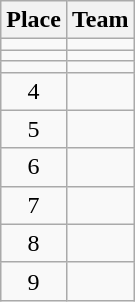<table class="wikitable">
<tr>
<th>Place</th>
<th>Team</th>
</tr>
<tr>
<td align=center></td>
<td></td>
</tr>
<tr>
<td align=center></td>
<td></td>
</tr>
<tr>
<td align=center></td>
<td></td>
</tr>
<tr>
<td align=center>4</td>
<td></td>
</tr>
<tr>
<td align=center>5</td>
<td></td>
</tr>
<tr>
<td align=center>6</td>
<td></td>
</tr>
<tr>
<td align=center>7</td>
<td></td>
</tr>
<tr>
<td align=center>8</td>
<td></td>
</tr>
<tr>
<td align=center>9</td>
<td></td>
</tr>
</table>
